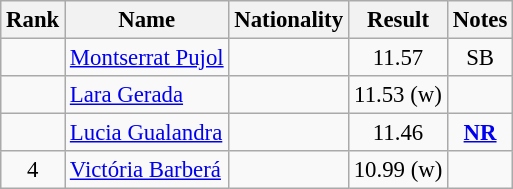<table class="wikitable sortable" style="text-align:center; font-size:95%">
<tr>
<th>Rank</th>
<th>Name</th>
<th>Nationality</th>
<th>Result</th>
<th>Notes</th>
</tr>
<tr>
<td></td>
<td align=left><a href='#'>Montserrat Pujol</a></td>
<td align=left></td>
<td>11.57</td>
<td>SB</td>
</tr>
<tr>
<td></td>
<td align=left><a href='#'>Lara Gerada</a></td>
<td align=left></td>
<td>11.53 (w)</td>
<td></td>
</tr>
<tr>
<td></td>
<td align=left><a href='#'>Lucia Gualandra</a></td>
<td align=left></td>
<td>11.46</td>
<td><strong><a href='#'>NR</a></strong></td>
</tr>
<tr>
<td>4</td>
<td align=left><a href='#'>Victória Barberá</a></td>
<td align=left></td>
<td>10.99 (w)</td>
<td></td>
</tr>
</table>
